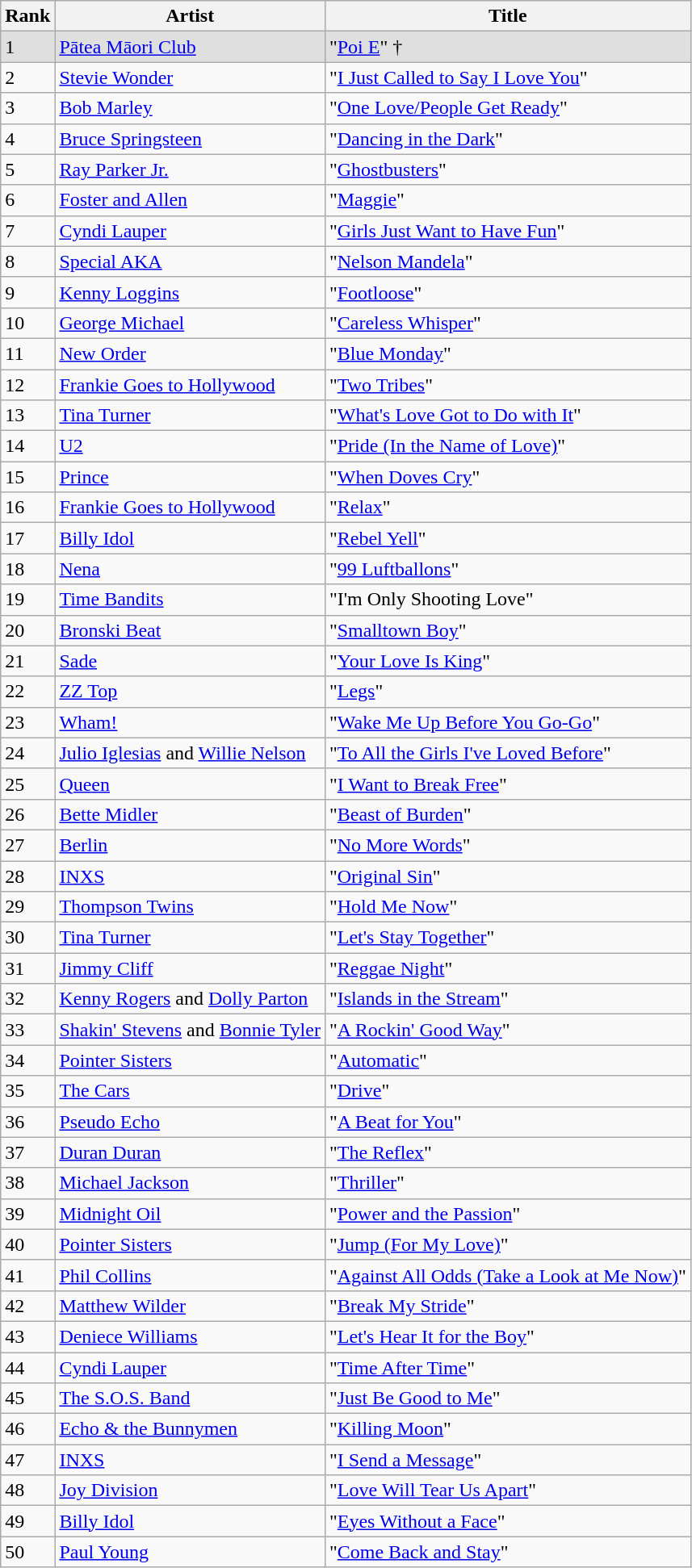<table class="wikitable sortable">
<tr>
<th>Rank</th>
<th>Artist</th>
<th>Title</th>
</tr>
<tr bgcolor="#DFDFDF">
<td>1</td>
<td><a href='#'>Pātea Māori Club</a></td>
<td>"<a href='#'>Poi E</a>" †</td>
</tr>
<tr>
<td>2</td>
<td><a href='#'>Stevie Wonder</a></td>
<td>"<a href='#'>I Just Called to Say I Love You</a>"</td>
</tr>
<tr>
<td>3</td>
<td><a href='#'>Bob Marley</a></td>
<td>"<a href='#'>One Love/People Get Ready</a>"</td>
</tr>
<tr>
<td>4</td>
<td><a href='#'>Bruce Springsteen</a></td>
<td>"<a href='#'>Dancing in the Dark</a>"</td>
</tr>
<tr>
<td>5</td>
<td><a href='#'>Ray Parker Jr.</a></td>
<td>"<a href='#'>Ghostbusters</a>"</td>
</tr>
<tr>
<td>6</td>
<td><a href='#'>Foster and Allen</a></td>
<td>"<a href='#'>Maggie</a>"</td>
</tr>
<tr>
<td>7</td>
<td><a href='#'>Cyndi Lauper</a></td>
<td>"<a href='#'>Girls Just Want to Have Fun</a>"</td>
</tr>
<tr>
<td>8</td>
<td><a href='#'>Special AKA</a></td>
<td>"<a href='#'>Nelson Mandela</a>"</td>
</tr>
<tr>
<td>9</td>
<td><a href='#'>Kenny Loggins</a></td>
<td>"<a href='#'>Footloose</a>"</td>
</tr>
<tr>
<td>10</td>
<td><a href='#'>George Michael</a></td>
<td>"<a href='#'>Careless Whisper</a>"</td>
</tr>
<tr>
<td>11</td>
<td><a href='#'>New Order</a></td>
<td>"<a href='#'>Blue Monday</a>"</td>
</tr>
<tr>
<td>12</td>
<td><a href='#'>Frankie Goes to Hollywood</a></td>
<td>"<a href='#'>Two Tribes</a>"</td>
</tr>
<tr>
<td>13</td>
<td><a href='#'>Tina Turner</a></td>
<td>"<a href='#'>What's Love Got to Do with It</a>"</td>
</tr>
<tr>
<td>14</td>
<td><a href='#'>U2</a></td>
<td>"<a href='#'>Pride (In the Name of Love)</a>"</td>
</tr>
<tr>
<td>15</td>
<td><a href='#'>Prince</a></td>
<td>"<a href='#'>When Doves Cry</a>"</td>
</tr>
<tr>
<td>16</td>
<td><a href='#'>Frankie Goes to Hollywood</a></td>
<td>"<a href='#'>Relax</a>"</td>
</tr>
<tr>
<td>17</td>
<td><a href='#'>Billy Idol</a></td>
<td>"<a href='#'>Rebel Yell</a>"</td>
</tr>
<tr>
<td>18</td>
<td><a href='#'>Nena</a></td>
<td>"<a href='#'>99 Luftballons</a>"</td>
</tr>
<tr>
<td>19</td>
<td><a href='#'>Time Bandits</a></td>
<td>"I'm Only Shooting Love"</td>
</tr>
<tr>
<td>20</td>
<td><a href='#'>Bronski Beat</a></td>
<td>"<a href='#'>Smalltown Boy</a>"</td>
</tr>
<tr>
<td>21</td>
<td><a href='#'>Sade</a></td>
<td>"<a href='#'>Your Love Is King</a>"</td>
</tr>
<tr>
<td>22</td>
<td><a href='#'>ZZ Top</a></td>
<td>"<a href='#'>Legs</a>"</td>
</tr>
<tr>
<td>23</td>
<td><a href='#'>Wham!</a></td>
<td>"<a href='#'>Wake Me Up Before You Go-Go</a>"</td>
</tr>
<tr>
<td>24</td>
<td><a href='#'>Julio Iglesias</a> and <a href='#'>Willie Nelson</a></td>
<td>"<a href='#'>To All the Girls I've Loved Before</a>"</td>
</tr>
<tr>
<td>25</td>
<td><a href='#'>Queen</a></td>
<td>"<a href='#'>I Want to Break Free</a>"</td>
</tr>
<tr>
<td>26</td>
<td><a href='#'>Bette Midler</a></td>
<td>"<a href='#'>Beast of Burden</a>"</td>
</tr>
<tr>
<td>27</td>
<td><a href='#'>Berlin</a></td>
<td>"<a href='#'>No More Words</a>"</td>
</tr>
<tr>
<td>28</td>
<td><a href='#'>INXS</a></td>
<td>"<a href='#'>Original Sin</a>"</td>
</tr>
<tr>
<td>29</td>
<td><a href='#'>Thompson Twins</a></td>
<td>"<a href='#'>Hold Me Now</a>"</td>
</tr>
<tr>
<td>30</td>
<td><a href='#'>Tina Turner</a></td>
<td>"<a href='#'>Let's Stay Together</a>"</td>
</tr>
<tr>
<td>31</td>
<td><a href='#'>Jimmy Cliff</a></td>
<td>"<a href='#'>Reggae Night</a>"</td>
</tr>
<tr>
<td>32</td>
<td><a href='#'>Kenny Rogers</a> and <a href='#'>Dolly Parton</a></td>
<td>"<a href='#'>Islands in the Stream</a>"</td>
</tr>
<tr>
<td>33</td>
<td><a href='#'>Shakin' Stevens</a> and <a href='#'>Bonnie Tyler</a></td>
<td>"<a href='#'>A Rockin' Good Way</a>"</td>
</tr>
<tr>
<td>34</td>
<td><a href='#'>Pointer Sisters</a></td>
<td>"<a href='#'>Automatic</a>"</td>
</tr>
<tr>
<td>35</td>
<td><a href='#'>The Cars</a></td>
<td>"<a href='#'>Drive</a>"</td>
</tr>
<tr>
<td>36</td>
<td><a href='#'>Pseudo Echo</a></td>
<td>"<a href='#'>A Beat for You</a>"</td>
</tr>
<tr>
<td>37</td>
<td><a href='#'>Duran Duran</a></td>
<td>"<a href='#'>The Reflex</a>"</td>
</tr>
<tr>
<td>38</td>
<td><a href='#'>Michael Jackson</a></td>
<td>"<a href='#'>Thriller</a>"</td>
</tr>
<tr>
<td>39</td>
<td><a href='#'>Midnight Oil</a></td>
<td>"<a href='#'>Power and the Passion</a>"</td>
</tr>
<tr>
<td>40</td>
<td><a href='#'>Pointer Sisters</a></td>
<td>"<a href='#'>Jump (For My Love)</a>"</td>
</tr>
<tr>
<td>41</td>
<td><a href='#'>Phil Collins</a></td>
<td>"<a href='#'>Against All Odds (Take a Look at Me Now)</a>"</td>
</tr>
<tr>
<td>42</td>
<td><a href='#'>Matthew Wilder</a></td>
<td>"<a href='#'>Break My Stride</a>"</td>
</tr>
<tr>
<td>43</td>
<td><a href='#'>Deniece Williams</a></td>
<td>"<a href='#'>Let's Hear It for the Boy</a>"</td>
</tr>
<tr>
<td>44</td>
<td><a href='#'>Cyndi Lauper</a></td>
<td>"<a href='#'>Time After Time</a>"</td>
</tr>
<tr>
<td>45</td>
<td><a href='#'>The S.O.S. Band</a></td>
<td>"<a href='#'>Just Be Good to Me</a>"</td>
</tr>
<tr>
<td>46</td>
<td><a href='#'>Echo & the Bunnymen</a></td>
<td>"<a href='#'>Killing Moon</a>"</td>
</tr>
<tr>
<td>47</td>
<td><a href='#'>INXS</a></td>
<td>"<a href='#'>I Send a Message</a>"</td>
</tr>
<tr>
<td>48</td>
<td><a href='#'>Joy Division</a></td>
<td>"<a href='#'>Love Will Tear Us Apart</a>"</td>
</tr>
<tr>
<td>49</td>
<td><a href='#'>Billy Idol</a></td>
<td>"<a href='#'>Eyes Without a Face</a>"</td>
</tr>
<tr>
<td>50</td>
<td><a href='#'>Paul Young</a></td>
<td>"<a href='#'>Come Back and Stay</a>"</td>
</tr>
</table>
